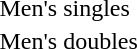<table>
<tr>
<td>Men's singles</td>
<td></td>
<td></td>
<td></td>
</tr>
<tr>
<td>Men's doubles</td>
<td></td>
<td></td>
<td></td>
</tr>
</table>
